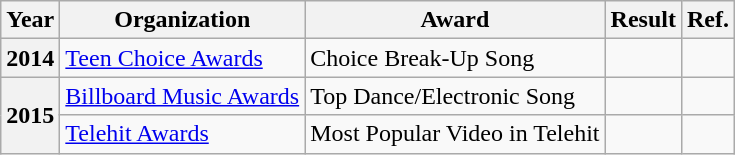<table class="wikitable plainrowheaders">
<tr>
<th>Year</th>
<th>Organization</th>
<th>Award</th>
<th>Result</th>
<th>Ref.</th>
</tr>
<tr>
<th scope="row">2014</th>
<td><a href='#'>Teen Choice Awards</a></td>
<td>Choice Break-Up Song</td>
<td></td>
<td></td>
</tr>
<tr>
<th rowspan="2" scope="row">2015</th>
<td><a href='#'>Billboard Music Awards</a></td>
<td>Top Dance/Electronic Song</td>
<td></td>
<td></td>
</tr>
<tr>
<td><a href='#'>Telehit Awards</a></td>
<td>Most Popular Video in Telehit</td>
<td></td>
<td></td>
</tr>
</table>
